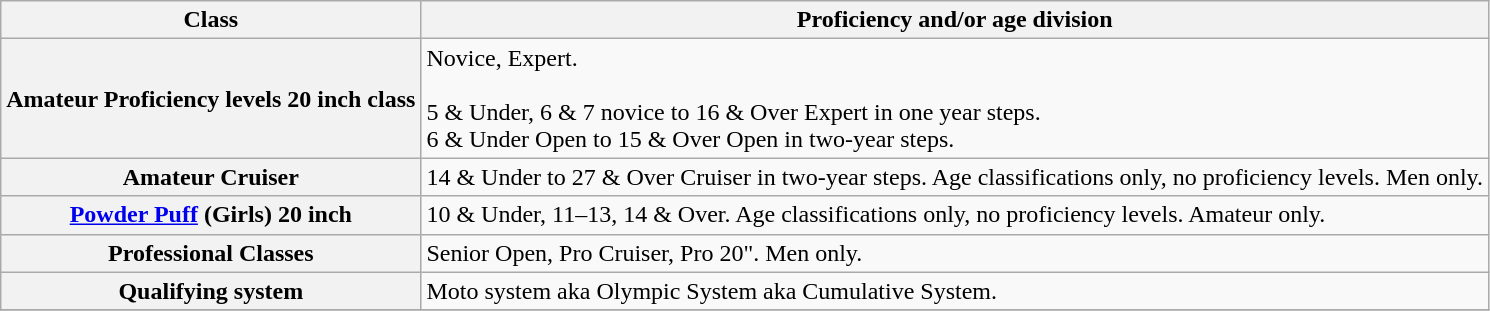<table class="wikitable">
<tr>
<th>Class</th>
<th>Proficiency and/or age division</th>
</tr>
<tr>
<th>Amateur Proficiency levels 20 inch class</th>
<td>Novice, Expert.<br><br>5 & Under, 6 & 7 novice to 16 & Over Expert in one year steps.<br>
6 & Under Open to 15 & Over Open in two-year steps.</td>
</tr>
<tr>
<th>Amateur Cruiser</th>
<td>14 & Under to 27 & Over Cruiser in two-year steps. Age classifications only, no proficiency levels. Men only.</td>
</tr>
<tr>
<th><a href='#'>Powder Puff</a> (Girls) 20 inch</th>
<td>10 & Under, 11–13, 14 & Over. Age classifications only, no proficiency levels. Amateur only.</td>
</tr>
<tr>
<th>Professional Classes</th>
<td>Senior Open, Pro Cruiser, Pro 20". Men only.</td>
</tr>
<tr>
<th>Qualifying system</th>
<td>Moto system aka Olympic System aka Cumulative System.</td>
</tr>
<tr>
</tr>
</table>
